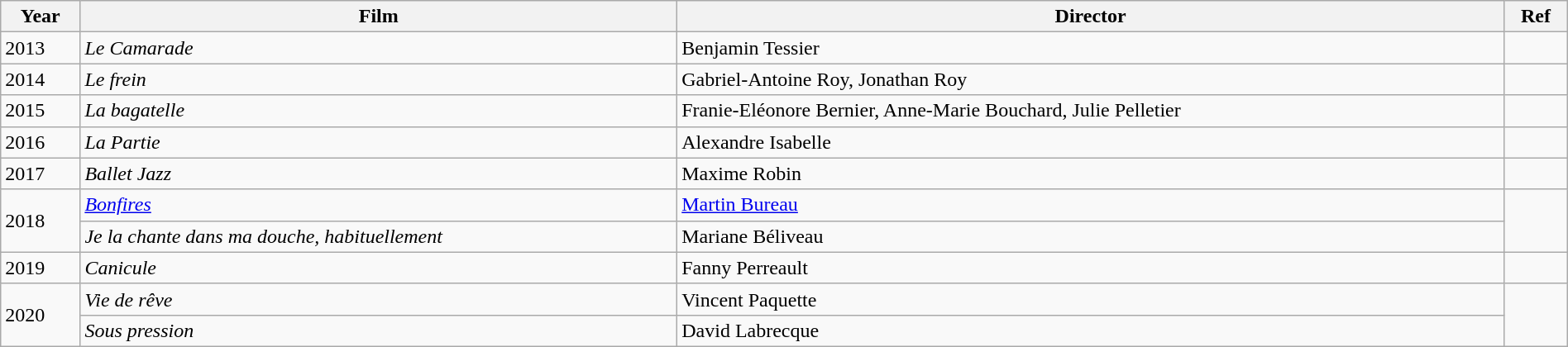<table class="wikitable sortable"  width=100%>
<tr>
<th>Year</th>
<th>Film</th>
<th>Director</th>
<th>Ref</th>
</tr>
<tr>
<td>2013</td>
<td><em>Le Camarade</em></td>
<td>Benjamin Tessier</td>
<td></td>
</tr>
<tr>
<td>2014</td>
<td><em>Le frein</em></td>
<td>Gabriel-Antoine Roy, Jonathan Roy</td>
<td></td>
</tr>
<tr>
<td>2015</td>
<td><em>La bagatelle</em></td>
<td>Franie-Eléonore Bernier, Anne-Marie Bouchard, Julie Pelletier</td>
<td></td>
</tr>
<tr>
<td>2016</td>
<td><em>La Partie</em></td>
<td>Alexandre Isabelle</td>
<td></td>
</tr>
<tr>
<td>2017</td>
<td><em>Ballet Jazz</em></td>
<td>Maxime Robin</td>
<td></td>
</tr>
<tr>
<td rowspan=2>2018</td>
<td><em><a href='#'>Bonfires</a></em></td>
<td><a href='#'>Martin Bureau</a></td>
<td rowspan=2></td>
</tr>
<tr>
<td><em>Je la chante dans ma douche, habituellement</em></td>
<td>Mariane Béliveau</td>
</tr>
<tr>
<td>2019</td>
<td><em>Canicule</em></td>
<td>Fanny Perreault</td>
<td></td>
</tr>
<tr>
<td rowspan=2>2020</td>
<td><em>Vie de rêve</em></td>
<td>Vincent Paquette</td>
<td rowspan=2></td>
</tr>
<tr>
<td><em>Sous pression</em></td>
<td>David Labrecque</td>
</tr>
</table>
